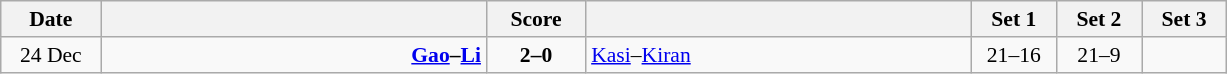<table class="wikitable" style="text-align: center; font-size:90% ">
<tr>
<th width="60">Date</th>
<th align="right" width="250"></th>
<th width="60">Score</th>
<th align="left" width="250"></th>
<th width="50">Set 1</th>
<th width="50">Set 2</th>
<th width="50">Set 3</th>
</tr>
<tr>
<td>24 Dec</td>
<td align=right><strong><a href='#'>Gao</a>–<a href='#'>Li</a> </strong></td>
<td align=center><strong>2–0</strong></td>
<td align=left> <a href='#'>Kasi</a>–<a href='#'>Kiran</a></td>
<td>21–16</td>
<td>21–9</td>
<td></td>
</tr>
</table>
